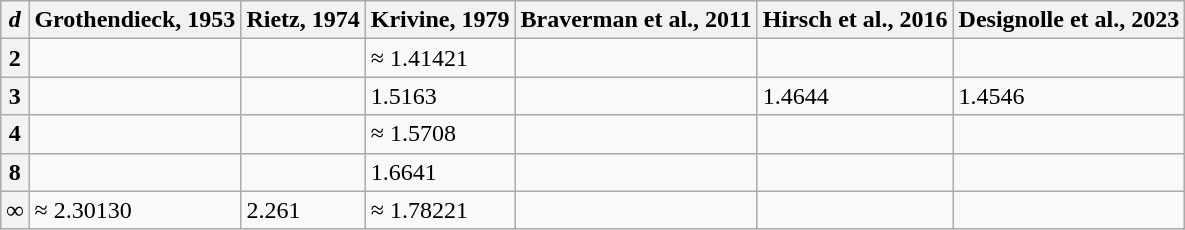<table class="wikitable">
<tr>
<th><em>d</em></th>
<th>Grothendieck, 1953</th>
<th>Rietz, 1974</th>
<th>Krivine, 1979</th>
<th>Braverman et al., 2011</th>
<th>Hirsch et al., 2016</th>
<th>Designolle et al., 2023 </th>
</tr>
<tr>
<th>2</th>
<td></td>
<td></td>
<td> ≈ 1.41421</td>
<td></td>
<td></td>
<td></td>
</tr>
<tr>
<th>3</th>
<td></td>
<td></td>
<td>1.5163</td>
<td></td>
<td>1.4644</td>
<td>1.4546</td>
</tr>
<tr>
<th>4</th>
<td></td>
<td></td>
<td> ≈ 1.5708</td>
<td></td>
<td></td>
<td></td>
</tr>
<tr>
<th>8</th>
<td></td>
<td></td>
<td>1.6641</td>
<td></td>
<td></td>
<td></td>
</tr>
<tr>
<th>∞</th>
<td> ≈ 2.30130</td>
<td>2.261</td>
<td> ≈ 1.78221</td>
<td></td>
<td></td>
</tr>
</table>
